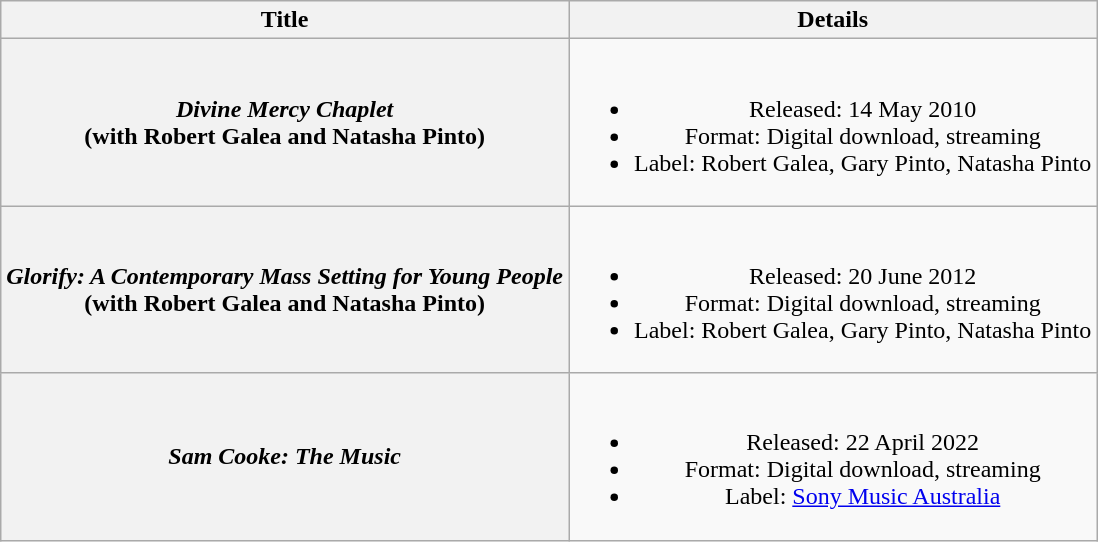<table class="wikitable plainrowheaders" style="text-align:center;" border="1">
<tr>
<th>Title</th>
<th>Details</th>
</tr>
<tr>
<th scope="row"><em>Divine Mercy Chaplet</em> <br> (with Robert Galea and Natasha Pinto)</th>
<td><br><ul><li>Released: 14 May 2010</li><li>Format: Digital download, streaming</li><li>Label: Robert Galea, Gary Pinto, Natasha Pinto</li></ul></td>
</tr>
<tr>
<th scope="row"><em>Glorify: A Contemporary Mass Setting for Young People</em> <br> (with Robert Galea and Natasha Pinto)</th>
<td><br><ul><li>Released: 20 June 2012</li><li>Format: Digital download, streaming</li><li>Label: Robert Galea, Gary Pinto, Natasha Pinto</li></ul></td>
</tr>
<tr>
<th scope="row"><em>Sam Cooke: The Music</em></th>
<td><br><ul><li>Released: 22 April 2022</li><li>Format: Digital download, streaming</li><li>Label: <a href='#'>Sony Music Australia</a></li></ul></td>
</tr>
</table>
